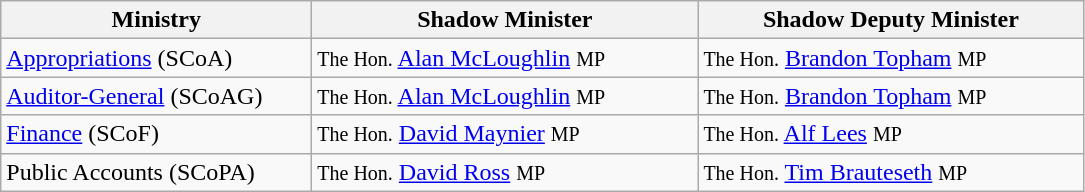<table class="wikitable">
<tr>
<th width=200>Ministry</th>
<th width=250>Shadow Minister</th>
<th width=250>Shadow Deputy Minister</th>
</tr>
<tr>
<td><a href='#'>Appropriations</a> (SCoA)</td>
<td><small>The Hon.</small> <a href='#'>Alan McLoughlin</a> <small>MP</small></td>
<td><small>The Hon.</small> <a href='#'>Brandon Topham</a> <small>MP</small></td>
</tr>
<tr>
<td><a href='#'>Auditor-General</a> (SCoAG)</td>
<td><small>The Hon.</small> <a href='#'>Alan McLoughlin</a> <small>MP</small></td>
<td><small>The Hon.</small> <a href='#'>Brandon Topham</a> <small>MP</small></td>
</tr>
<tr>
<td><a href='#'>Finance</a> (SCoF)</td>
<td><small>The Hon.</small> <a href='#'>David Maynier</a> <small>MP</small></td>
<td><small>The Hon.</small> <a href='#'>Alf Lees</a> <small>MP</small></td>
</tr>
<tr>
<td>Public Accounts (SCoPA)</td>
<td><small>The Hon.</small> <a href='#'>David Ross</a> <small>MP</small></td>
<td><small>The Hon.</small> <a href='#'>Tim Brauteseth</a> <small>MP</small></td>
</tr>
</table>
